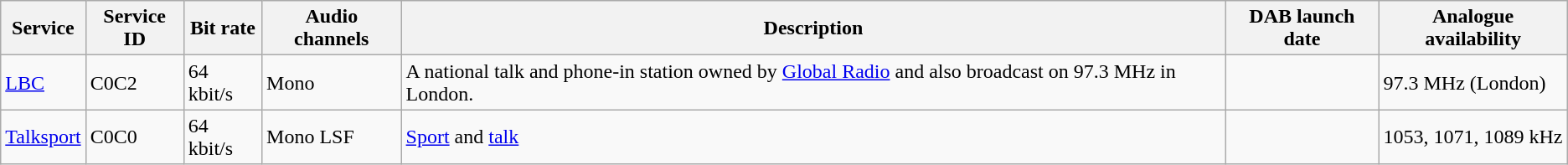<table class="wikitable sortable">
<tr>
<th>Service</th>
<th>Service ID</th>
<th>Bit rate</th>
<th>Audio channels</th>
<th>Description</th>
<th>DAB launch date</th>
<th>Analogue availability</th>
</tr>
<tr>
<td><a href='#'>LBC</a></td>
<td>C0C2</td>
<td>64 kbit/s</td>
<td>Mono</td>
<td>A national talk and phone-in station owned by <a href='#'>Global Radio</a> and also broadcast on 97.3 MHz in London.</td>
<td></td>
<td>97.3 MHz (London)</td>
</tr>
<tr>
<td><a href='#'>Talksport</a></td>
<td>C0C0</td>
<td>64 kbit/s</td>
<td>Mono LSF</td>
<td><a href='#'>Sport</a> and <a href='#'>talk</a></td>
<td></td>
<td>1053, 1071, 1089 kHz</td>
</tr>
</table>
